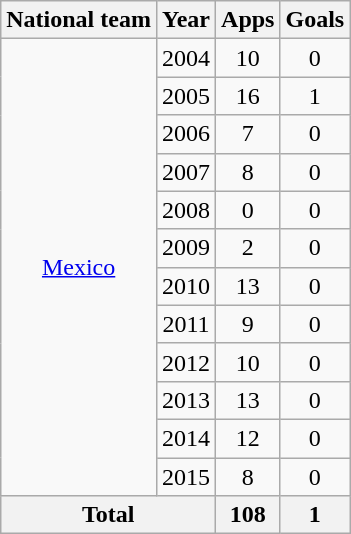<table class="wikitable" style="text-align: center;">
<tr>
<th>National team</th>
<th>Year</th>
<th>Apps</th>
<th>Goals</th>
</tr>
<tr>
<td rowspan="12"><a href='#'>Mexico</a></td>
<td>2004</td>
<td>10</td>
<td>0</td>
</tr>
<tr>
<td>2005</td>
<td>16</td>
<td>1</td>
</tr>
<tr>
<td>2006</td>
<td>7</td>
<td>0</td>
</tr>
<tr>
<td>2007</td>
<td>8</td>
<td>0</td>
</tr>
<tr>
<td>2008</td>
<td>0</td>
<td>0</td>
</tr>
<tr>
<td>2009</td>
<td>2</td>
<td>0</td>
</tr>
<tr>
<td>2010</td>
<td>13</td>
<td>0</td>
</tr>
<tr>
<td>2011</td>
<td>9</td>
<td>0</td>
</tr>
<tr>
<td>2012</td>
<td>10</td>
<td>0</td>
</tr>
<tr>
<td>2013</td>
<td>13</td>
<td>0</td>
</tr>
<tr>
<td>2014</td>
<td>12</td>
<td>0</td>
</tr>
<tr>
<td>2015</td>
<td>8</td>
<td>0</td>
</tr>
<tr>
<th colspan="2">Total</th>
<th>108</th>
<th>1</th>
</tr>
</table>
